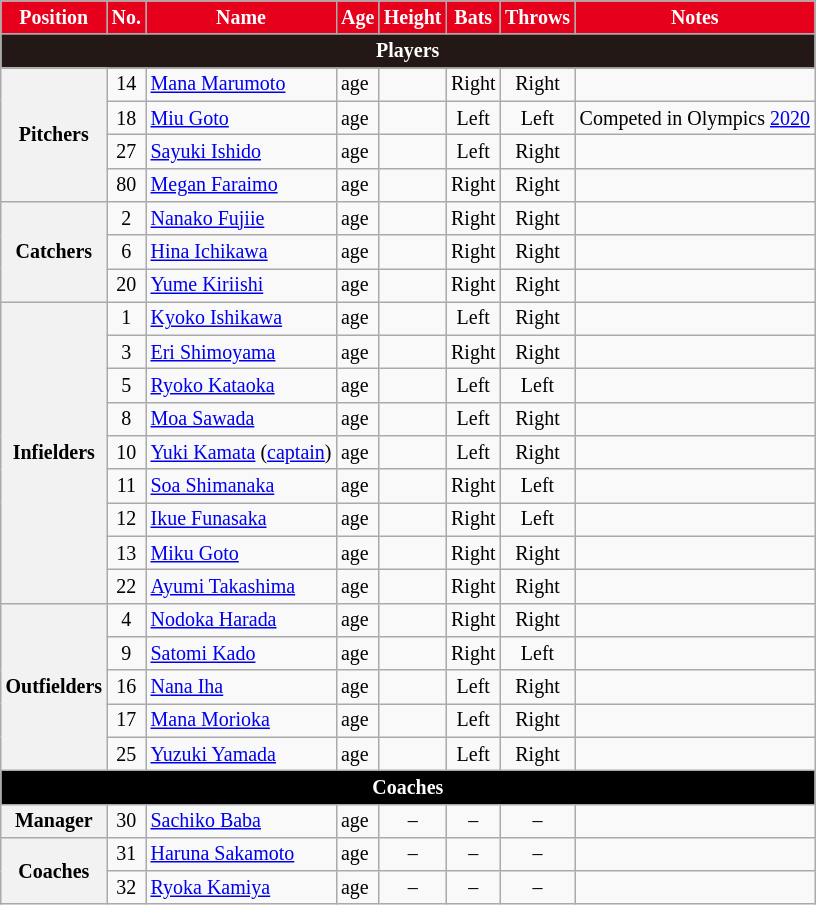<table class="wikitable" style="font-size:smaller">
<tr>
<th style="background-color:#E6001B; color:#FFFFFF;">Position</th>
<th style="background-color:#E6001B; color:#FFFFFF;">No.</th>
<th style="background-color:#E6001B; color:#FFFFFF;">Name</th>
<th style="background-color:#E6001B; color:#FFFFFF;">Age</th>
<th style="background-color:#E6001B; color:#FFFFFF;">Height</th>
<th style="background-color:#E6001B; color:#FFFFFF;">Bats</th>
<th style="background-color:#E6001B; color:#FFFFFF;">Throws</th>
<th style="background-color:#E6001B; color:#FFFFFF;">Notes</th>
</tr>
<tr>
<th colspan="8" style="background-color:#231815; color:#FFFFFF;">Players</th>
</tr>
<tr>
<th rowspan="4">Pitchers</th>
<td align="center">14</td>
<td> <a href='#'>Mana Marumoto</a></td>
<td>age </td>
<td></td>
<td align="center">Right</td>
<td align="center">Right</td>
<td></td>
</tr>
<tr>
<td align="center">18</td>
<td> <a href='#'>Miu Goto</a></td>
<td>age </td>
<td></td>
<td align="center">Left</td>
<td align="center">Left</td>
<td>Competed in Olympics <a href='#'>2020</a></td>
</tr>
<tr>
<td align="center">27</td>
<td> <a href='#'>Sayuki Ishido</a></td>
<td>age </td>
<td></td>
<td align="center">Left</td>
<td align="center">Right</td>
<td></td>
</tr>
<tr>
<td align="center">80</td>
<td> <a href='#'>Megan Faraimo</a></td>
<td>age </td>
<td></td>
<td align="center">Right</td>
<td align="center">Right</td>
<td></td>
</tr>
<tr>
<th rowspan="3">Catchers</th>
<td align="center">2</td>
<td> <a href='#'>Nanako Fujiie</a></td>
<td>age </td>
<td></td>
<td align="center">Right</td>
<td align="center">Right</td>
<td></td>
</tr>
<tr>
<td align="center">6</td>
<td> <a href='#'>Hina Ichikawa</a></td>
<td>age </td>
<td></td>
<td align="center">Right</td>
<td align="center">Right</td>
<td></td>
</tr>
<tr>
<td align="center">20</td>
<td> <a href='#'>Yume Kiriishi</a></td>
<td>age </td>
<td></td>
<td align="center">Right</td>
<td align="center">Right</td>
<td></td>
</tr>
<tr>
<th rowspan="9">Infielders</th>
<td align="center">1</td>
<td> <a href='#'>Kyoko Ishikawa</a></td>
<td>age </td>
<td></td>
<td align="center">Left</td>
<td align="center">Right</td>
<td></td>
</tr>
<tr>
<td align="center">3</td>
<td> <a href='#'>Eri Shimoyama</a></td>
<td>age </td>
<td></td>
<td align="center">Right</td>
<td align="center">Right</td>
<td></td>
</tr>
<tr>
<td align="center">5</td>
<td> <a href='#'>Ryoko Kataoka</a></td>
<td>age </td>
<td></td>
<td align="center">Left</td>
<td align="center">Left</td>
<td></td>
</tr>
<tr>
<td align="center">8</td>
<td> <a href='#'>Moa Sawada</a></td>
<td>age </td>
<td></td>
<td align="center">Left</td>
<td align="center">Right</td>
<td></td>
</tr>
<tr>
<td align="center">10</td>
<td> <a href='#'>Yuki Kamata</a> (<a href='#'>captain</a>)</td>
<td>age </td>
<td></td>
<td align="center">Left</td>
<td align="center">Right</td>
<td></td>
</tr>
<tr>
<td align="center">11</td>
<td> <a href='#'>Soa Shimanaka</a></td>
<td>age </td>
<td></td>
<td align="center">Right</td>
<td align="center">Left</td>
<td></td>
</tr>
<tr>
<td align="center">12</td>
<td> <a href='#'>Ikue Funasaka</a></td>
<td>age </td>
<td></td>
<td align="center">Right</td>
<td align="center">Left</td>
<td></td>
</tr>
<tr>
<td align="center">13</td>
<td> <a href='#'>Miku Goto</a></td>
<td>age </td>
<td></td>
<td align="center">Right</td>
<td align="center">Right</td>
<td></td>
</tr>
<tr>
<td align="center">22</td>
<td> <a href='#'>Ayumi Takashima</a></td>
<td>age </td>
<td></td>
<td align="center">Right</td>
<td align="center">Right</td>
<td></td>
</tr>
<tr>
<th rowspan="5">Outfielders</th>
<td align="center">4</td>
<td> <a href='#'>Nodoka Harada</a></td>
<td>age </td>
<td></td>
<td align="center">Right</td>
<td align="center">Right</td>
<td></td>
</tr>
<tr>
<td align="center">9</td>
<td> <a href='#'>Satomi Kado</a></td>
<td>age </td>
<td></td>
<td align="center">Right</td>
<td align="center">Left</td>
<td></td>
</tr>
<tr>
<td align="center">16</td>
<td> <a href='#'>Nana Iha</a></td>
<td>age </td>
<td></td>
<td align="center">Left</td>
<td align="center">Right</td>
<td></td>
</tr>
<tr>
<td align="center">17</td>
<td> <a href='#'>Mana Morioka</a></td>
<td>age </td>
<td></td>
<td align="center">Left</td>
<td align="center">Right</td>
<td></td>
</tr>
<tr>
<td align="center">25</td>
<td> <a href='#'>Yuzuki Yamada</a></td>
<td>age </td>
<td></td>
<td align="center">Left</td>
<td align="center">Right</td>
<td></td>
</tr>
<tr>
<th colspan="8" style="background-color:#000000; color:#FFFFFF;">Coaches</th>
</tr>
<tr>
<th rowspan="1">Manager</th>
<td align="center">30</td>
<td> <a href='#'>Sachiko Baba</a></td>
<td>age </td>
<td align="center">–</td>
<td align="center">–</td>
<td align="center">–</td>
<td></td>
</tr>
<tr>
<th rowspan="4">Coaches</th>
<td align="center">31</td>
<td> <a href='#'>Haruna Sakamoto</a></td>
<td>age </td>
<td align="center">–</td>
<td align="center">–</td>
<td align="center">–</td>
<td></td>
</tr>
<tr>
<td align="center">32</td>
<td> <a href='#'>Ryoka Kamiya</a></td>
<td>age </td>
<td align="center">–</td>
<td align="center">–</td>
<td align="center">–</td>
<td></td>
</tr>
</table>
